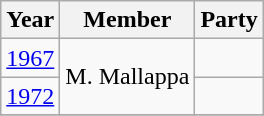<table class="wikitable sortable">
<tr>
<th>Year</th>
<th>Member</th>
<th colspan="2">Party</th>
</tr>
<tr>
<td><a href='#'>1967</a></td>
<td rowspan=2>M. Mallappa</td>
<td></td>
</tr>
<tr>
<td><a href='#'>1972</a></td>
<td></td>
</tr>
<tr>
</tr>
</table>
